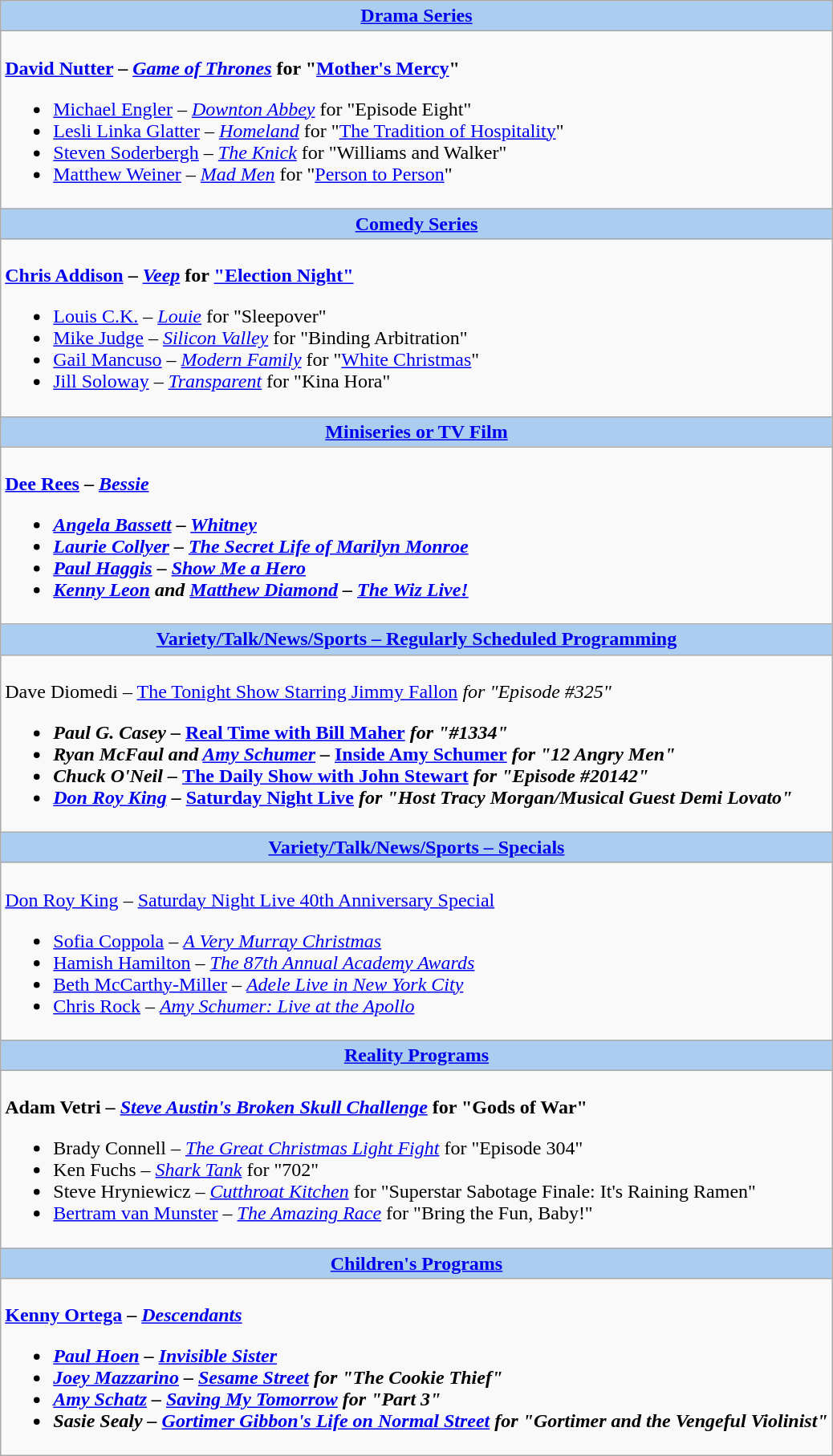<table class=wikitable style="width="100%">
<tr>
<th colspan="2" style="background:#abcdef;"><a href='#'>Drama Series</a></th>
</tr>
<tr>
<td colspan="2" style="vertical-align:top;"><br><strong><a href='#'>David Nutter</a> – <em><a href='#'>Game of Thrones</a></em> for "<a href='#'>Mother's Mercy</a>"</strong><ul><li><a href='#'>Michael Engler</a> – <em><a href='#'>Downton Abbey</a></em> for "Episode Eight"</li><li><a href='#'>Lesli Linka Glatter</a> – <em><a href='#'>Homeland</a></em> for "<a href='#'>The Tradition of Hospitality</a>"</li><li><a href='#'>Steven Soderbergh</a> – <em><a href='#'>The Knick</a></em> for "Williams and Walker"</li><li><a href='#'>Matthew Weiner</a> – <em><a href='#'>Mad Men</a></em> for "<a href='#'>Person to Person</a>"</li></ul></td>
</tr>
<tr>
<th colspan="2" style="background:#abcdef;"><a href='#'>Comedy Series</a></th>
</tr>
<tr>
<td colspan="2" style="vertical-align:top;"><br><strong><a href='#'>Chris Addison</a> – <em><a href='#'>Veep</a></em> for <a href='#'>"Election Night"</a></strong><ul><li><a href='#'>Louis C.K.</a> – <em><a href='#'>Louie</a></em> for "Sleepover"</li><li><a href='#'>Mike Judge</a> – <em><a href='#'>Silicon Valley</a></em> for "Binding Arbitration"</li><li><a href='#'>Gail Mancuso</a> – <em><a href='#'>Modern Family</a></em> for "<a href='#'>White Christmas</a>"</li><li><a href='#'>Jill Soloway</a> – <em><a href='#'>Transparent</a></em> for "Kina Hora"</li></ul></td>
</tr>
<tr>
<th colspan="2" style="background:#abcdef;"><a href='#'>Miniseries or TV Film</a></th>
</tr>
<tr>
<td colspan="2" style="vertical-align:top;"><br><strong><a href='#'>Dee Rees</a> – <em><a href='#'>Bessie</a><strong><em><ul><li><a href='#'>Angela Bassett</a> – </em><a href='#'>Whitney</a><em></li><li><a href='#'>Laurie Collyer</a> – </em><a href='#'>The Secret Life of Marilyn Monroe</a><em></li><li><a href='#'>Paul Haggis</a> – </em><a href='#'>Show Me a Hero</a><em></li><li><a href='#'>Kenny Leon</a> and <a href='#'>Matthew Diamond</a> – </em><a href='#'>The Wiz Live!</a><em></li></ul></td>
</tr>
<tr>
<th colspan="2" style="background:#abcdef;"><a href='#'>Variety/Talk/News/Sports – Regularly Scheduled Programming</a></th>
</tr>
<tr>
<td colspan="2" style="vertical-align:top;"><br></strong>Dave Diomedi – </em><a href='#'>The Tonight Show Starring Jimmy Fallon</a><em> for "Episode #325"<strong><ul><li>Paul G. Casey – </em><a href='#'>Real Time with Bill Maher</a><em> for "#1334"</li><li>Ryan McFaul and <a href='#'>Amy Schumer</a> – </em><a href='#'>Inside Amy Schumer</a><em> for "12 Angry Men"</li><li>Chuck O'Neil – </em><a href='#'>The Daily Show with John Stewart</a><em> for "Episode #20142"</li><li><a href='#'>Don Roy King</a> – </em><a href='#'>Saturday Night Live</a><em> for "Host Tracy Morgan/Musical Guest Demi Lovato"</li></ul></td>
</tr>
<tr>
<th colspan="2" style="background:#abcdef;"><a href='#'>Variety/Talk/News/Sports – Specials</a></th>
</tr>
<tr>
<td colspan="2" style="vertical-align:top;"><br></strong><a href='#'>Don Roy King</a> – </em><a href='#'>Saturday Night Live 40th Anniversary Special</a></em></strong><ul><li><a href='#'>Sofia Coppola</a> – <em><a href='#'>A Very Murray Christmas</a></em></li><li><a href='#'>Hamish Hamilton</a> – <em><a href='#'>The 87th Annual Academy Awards</a></em></li><li><a href='#'>Beth McCarthy-Miller</a> – <em><a href='#'>Adele Live in New York City</a></em></li><li><a href='#'>Chris Rock</a> – <em><a href='#'>Amy Schumer: Live at the Apollo</a></em></li></ul></td>
</tr>
<tr>
<th colspan="2" style="background:#abcdef;"><a href='#'>Reality Programs</a></th>
</tr>
<tr>
<td colspan="2" style="vertical-align:top;"><br><strong>Adam Vetri – <em><a href='#'>Steve Austin's Broken Skull Challenge</a></em> for "Gods of War"</strong><ul><li>Brady Connell – <em><a href='#'>The Great Christmas Light Fight</a></em> for "Episode 304"</li><li>Ken Fuchs – <em><a href='#'>Shark Tank</a></em> for "702"</li><li>Steve Hryniewicz – <em><a href='#'>Cutthroat Kitchen</a></em> for "Superstar Sabotage Finale: It's Raining Ramen"</li><li><a href='#'>Bertram van Munster</a> – <em><a href='#'>The Amazing Race</a></em> for "Bring the Fun, Baby!"</li></ul></td>
</tr>
<tr>
<th colspan="2" style="background:#abcdef;"><a href='#'>Children's Programs</a></th>
</tr>
<tr>
<td colspan="2" style="vertical-align:top;"><br><strong><a href='#'>Kenny Ortega</a> – <em><a href='#'>Descendants</a><strong><em><ul><li><a href='#'>Paul Hoen</a> – </em><a href='#'>Invisible Sister</a><em></li><li><a href='#'>Joey Mazzarino</a> – </em><a href='#'>Sesame Street</a><em> for "The Cookie Thief"</li><li><a href='#'>Amy Schatz</a> – </em><a href='#'>Saving My Tomorrow</a><em> for "Part 3"</li><li>Sasie Sealy – </em><a href='#'>Gortimer Gibbon's Life on Normal Street</a><em> for "Gortimer and the Vengeful Violinist"</li></ul></td>
</tr>
</table>
